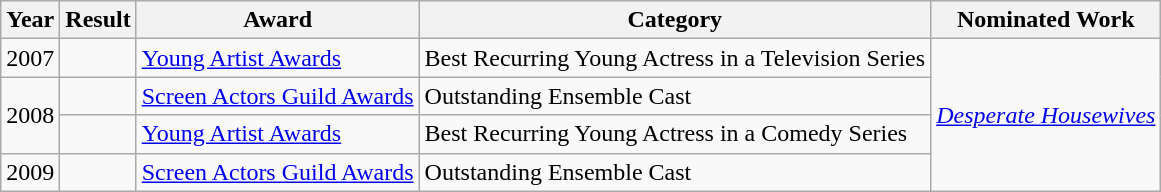<table class="wikitable">
<tr>
<th>Year</th>
<th>Result</th>
<th>Award</th>
<th>Category</th>
<th>Nominated Work</th>
</tr>
<tr>
<td>2007</td>
<td></td>
<td><a href='#'>Young Artist Awards</a></td>
<td>Best Recurring Young Actress in a Television Series</td>
<td rowspan="4"><em><a href='#'>Desperate Housewives</a></em></td>
</tr>
<tr>
<td rowspan="2">2008</td>
<td></td>
<td><a href='#'>Screen Actors Guild Awards</a></td>
<td>Outstanding Ensemble Cast</td>
</tr>
<tr>
<td></td>
<td><a href='#'>Young Artist Awards</a></td>
<td>Best Recurring Young Actress in a Comedy Series</td>
</tr>
<tr>
<td>2009</td>
<td></td>
<td><a href='#'>Screen Actors Guild Awards</a></td>
<td>Outstanding Ensemble Cast</td>
</tr>
</table>
